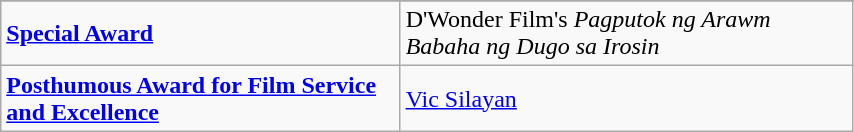<table class="wikitable" width=45%>
<tr style="background:#bebebe;">
</tr>
<tr>
<td><strong><a href='#'>Special Award</a></strong></td>
<td>D'Wonder Film's <em>Pagputok ng Arawm Babaha ng Dugo sa Irosin</em></td>
</tr>
<tr>
<td><strong><a href='#'>Posthumous Award for Film Service and Excellence</a></strong></td>
<td><a href='#'>Vic Silayan</a></td>
</tr>
</table>
